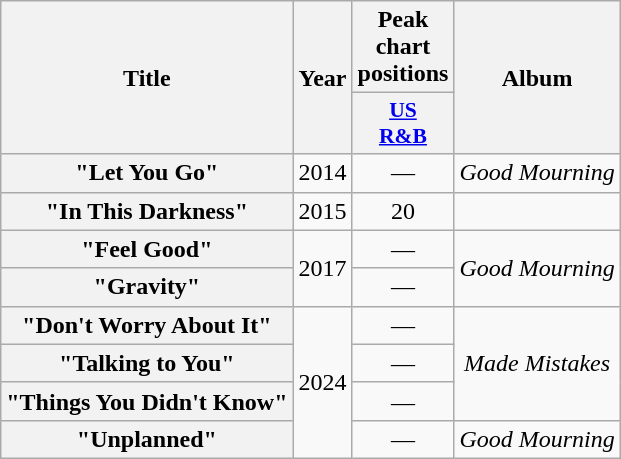<table class="wikitable plainrowheaders" style="text-align:center;">
<tr>
<th scope="col" rowspan="2">Title</th>
<th scope="col" rowspan="2">Year</th>
<th scope="col">Peak chart positions</th>
<th scope="col" rowspan="2">Album</th>
</tr>
<tr>
<th scope="col" style="width:3em; font-size:90%"><a href='#'>US<br>R&B</a><br></th>
</tr>
<tr>
<th scope="row">"Let You Go"</th>
<td>2014</td>
<td>—</td>
<td><em>Good Mourning</em></td>
</tr>
<tr>
<th scope="row">"In This Darkness"</th>
<td>2015</td>
<td>20</td>
<td></td>
</tr>
<tr>
<th scope="row">"Feel Good"</th>
<td rowspan="2">2017</td>
<td>—</td>
<td rowspan="2"><em>Good Mourning</em></td>
</tr>
<tr>
<th scope="row">"Gravity"</th>
<td>—</td>
</tr>
<tr>
<th scope="row">"Don't Worry About It"</th>
<td rowspan="4">2024</td>
<td>—</td>
<td rowspan="3"><em>Made Mistakes</em></td>
</tr>
<tr>
<th scope="row">"Talking to You"</th>
<td>—</td>
</tr>
<tr>
<th scope="row">"Things You Didn't Know"</th>
<td>—</td>
</tr>
<tr>
<th scope="row">"Unplanned"</th>
<td>—</td>
<td><em>Good Mourning</em></td>
</tr>
</table>
